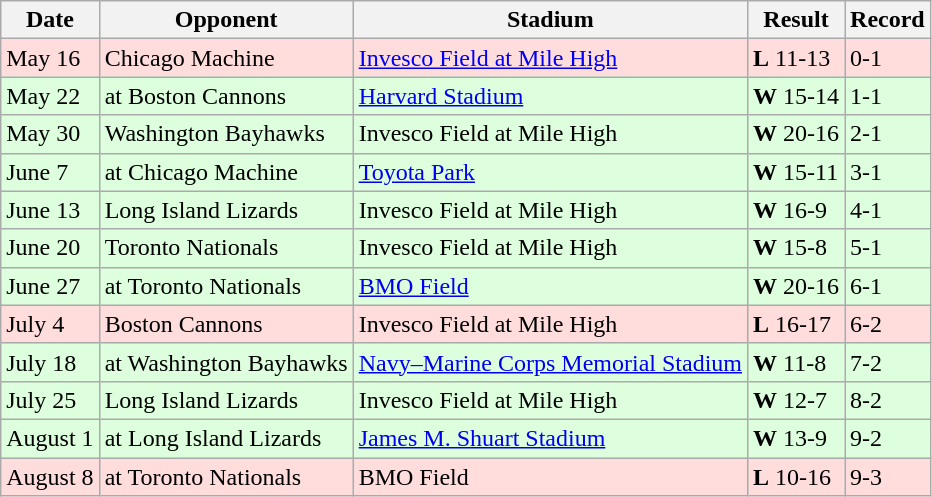<table class="wikitable">
<tr>
<th>Date</th>
<th>Opponent</th>
<th>Stadium</th>
<th>Result</th>
<th>Record</th>
</tr>
<tr bgcolor="FFDDDD">
<td>May 16</td>
<td>Chicago Machine</td>
<td><a href='#'>Invesco Field at Mile High</a></td>
<td><strong>L</strong> 11-13</td>
<td>0-1</td>
</tr>
<tr bgcolor="DDFFDD">
<td>May 22</td>
<td>at Boston Cannons</td>
<td><a href='#'>Harvard Stadium</a></td>
<td><strong>W</strong> 15-14</td>
<td>1-1</td>
</tr>
<tr bgcolor="DDFFDD">
<td>May 30</td>
<td>Washington Bayhawks</td>
<td>Invesco Field at Mile High</td>
<td><strong>W</strong> 20-16</td>
<td>2-1</td>
</tr>
<tr bgcolor="DDFFDD">
<td>June 7</td>
<td>at Chicago Machine</td>
<td><a href='#'>Toyota Park</a></td>
<td><strong>W</strong> 15-11</td>
<td>3-1</td>
</tr>
<tr bgcolor="DDFFDD">
<td>June 13</td>
<td>Long Island Lizards</td>
<td>Invesco Field at Mile High</td>
<td><strong>W</strong> 16-9</td>
<td>4-1</td>
</tr>
<tr bgcolor="DDFFDD">
<td>June 20</td>
<td>Toronto Nationals</td>
<td>Invesco Field at Mile High</td>
<td><strong>W</strong> 15-8</td>
<td>5-1</td>
</tr>
<tr bgcolor="DDFFDD">
<td>June 27</td>
<td>at Toronto Nationals</td>
<td><a href='#'>BMO Field</a></td>
<td><strong>W</strong> 20-16</td>
<td>6-1</td>
</tr>
<tr bgcolor="FFDDDD">
<td>July 4</td>
<td>Boston Cannons</td>
<td>Invesco Field at Mile High</td>
<td><strong>L</strong> 16-17</td>
<td>6-2</td>
</tr>
<tr bgcolor="DDFFDD">
<td>July 18</td>
<td>at Washington Bayhawks</td>
<td><a href='#'>Navy–Marine Corps Memorial Stadium</a></td>
<td><strong>W</strong> 11-8</td>
<td>7-2</td>
</tr>
<tr bgcolor="DDFFDD">
<td>July 25</td>
<td>Long Island Lizards</td>
<td>Invesco Field at Mile High</td>
<td><strong>W</strong> 12-7</td>
<td>8-2</td>
</tr>
<tr bgcolor="DDFFDD">
<td>August 1</td>
<td>at Long Island Lizards</td>
<td><a href='#'>James M. Shuart Stadium</a></td>
<td><strong>W</strong> 13-9</td>
<td>9-2</td>
</tr>
<tr bgcolor="FFDDDD">
<td>August 8</td>
<td>at Toronto Nationals</td>
<td>BMO Field</td>
<td><strong>L</strong> 10-16</td>
<td>9-3</td>
</tr>
</table>
